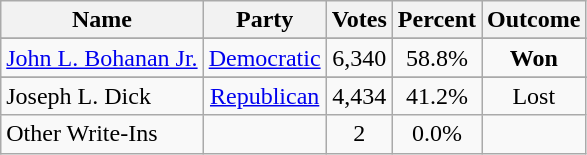<table class=wikitable style="text-align:center">
<tr>
<th>Name</th>
<th>Party</th>
<th>Votes</th>
<th>Percent</th>
<th>Outcome</th>
</tr>
<tr>
</tr>
<tr>
<td align=left><a href='#'>John L. Bohanan Jr.</a></td>
<td><a href='#'>Democratic</a></td>
<td>6,340</td>
<td>58.8%</td>
<td><strong>Won</strong></td>
</tr>
<tr>
</tr>
<tr>
<td align=left>Joseph L. Dick</td>
<td><a href='#'>Republican</a></td>
<td>4,434</td>
<td>41.2%</td>
<td>Lost</td>
</tr>
<tr>
<td align=left>Other Write-Ins</td>
<td></td>
<td>2</td>
<td>0.0%</td>
<td></td>
</tr>
</table>
